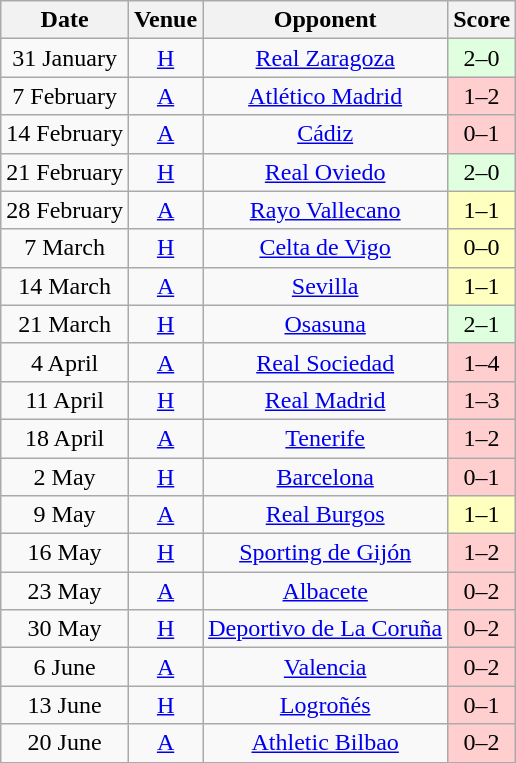<table class="wikitable" style="text-align:center;">
<tr>
<th>Date</th>
<th>Venue</th>
<th>Opponent</th>
<th>Score</th>
</tr>
<tr>
<td>31 January</td>
<td><a href='#'>H</a></td>
<td><a href='#'>Real Zaragoza</a></td>
<td bgcolor="#DFFFDF">2–0</td>
</tr>
<tr>
<td>7 February</td>
<td><a href='#'>A</a></td>
<td><a href='#'>Atlético Madrid</a></td>
<td bgcolor="#FFCFCF">1–2</td>
</tr>
<tr>
<td>14 February</td>
<td><a href='#'>A</a></td>
<td><a href='#'>Cádiz</a></td>
<td bgcolor="#FFCFCF">0–1</td>
</tr>
<tr>
<td>21 February</td>
<td><a href='#'>H</a></td>
<td><a href='#'>Real Oviedo</a></td>
<td bgcolor="#DFFFDF">2–0</td>
</tr>
<tr>
<td>28 February</td>
<td><a href='#'>A</a></td>
<td><a href='#'>Rayo Vallecano</a></td>
<td bgcolor="#FFFFBF">1–1</td>
</tr>
<tr>
<td>7 March</td>
<td><a href='#'>H</a></td>
<td><a href='#'>Celta de Vigo</a></td>
<td bgcolor="#FFFFBF">0–0</td>
</tr>
<tr>
<td>14 March</td>
<td><a href='#'>A</a></td>
<td><a href='#'>Sevilla</a></td>
<td bgcolor="#FFFFBF">1–1</td>
</tr>
<tr>
<td>21 March</td>
<td><a href='#'>H</a></td>
<td><a href='#'>Osasuna</a></td>
<td bgcolor="#DFFFDF">2–1</td>
</tr>
<tr>
<td>4 April</td>
<td><a href='#'>A</a></td>
<td><a href='#'>Real Sociedad</a></td>
<td bgcolor="#FFCFCF">1–4</td>
</tr>
<tr>
<td>11 April</td>
<td><a href='#'>H</a></td>
<td><a href='#'>Real Madrid</a></td>
<td bgcolor="#FFCFCF">1–3</td>
</tr>
<tr>
<td>18 April</td>
<td><a href='#'>A</a></td>
<td><a href='#'>Tenerife</a></td>
<td bgcolor="#FFCFCF">1–2</td>
</tr>
<tr>
<td>2 May</td>
<td><a href='#'>H</a></td>
<td><a href='#'>Barcelona</a></td>
<td bgcolor="#FFCFCF">0–1</td>
</tr>
<tr>
<td>9 May</td>
<td><a href='#'>A</a></td>
<td><a href='#'>Real Burgos</a></td>
<td bgcolor="#FFFFBF">1–1</td>
</tr>
<tr>
<td>16 May</td>
<td><a href='#'>H</a></td>
<td><a href='#'>Sporting de Gijón</a></td>
<td bgcolor="#FFCFCF">1–2</td>
</tr>
<tr>
<td>23 May</td>
<td><a href='#'>A</a></td>
<td><a href='#'>Albacete</a></td>
<td bgcolor="#FFCFCF">0–2</td>
</tr>
<tr>
<td>30 May</td>
<td><a href='#'>H</a></td>
<td><a href='#'>Deportivo de La Coruña</a></td>
<td bgcolor="#FFCFCF">0–2</td>
</tr>
<tr>
<td>6 June</td>
<td><a href='#'>A</a></td>
<td><a href='#'>Valencia</a></td>
<td bgcolor="#FFCFCF">0–2</td>
</tr>
<tr>
<td>13 June</td>
<td><a href='#'>H</a></td>
<td><a href='#'>Logroñés</a></td>
<td bgcolor="#FFCFCF">0–1</td>
</tr>
<tr>
<td>20 June</td>
<td><a href='#'>A</a></td>
<td><a href='#'>Athletic Bilbao</a></td>
<td bgcolor="#FFCFCF">0–2</td>
</tr>
</table>
